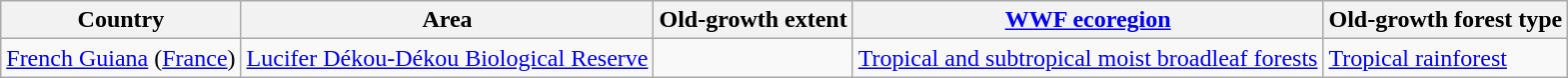<table class="wikitable sortable">
<tr>
<th>Country</th>
<th>Area</th>
<th>Old-growth extent</th>
<th><a href='#'>WWF ecoregion</a></th>
<th>Old-growth forest type</th>
</tr>
<tr>
<td><a href='#'>French Guiana</a> (<a href='#'>France</a>)</td>
<td><a href='#'>Lucifer Dékou-Dékou Biological Reserve</a></td>
<td></td>
<td><a href='#'>Tropical and subtropical moist broadleaf forests</a></td>
<td><a href='#'>Tropical rainforest</a></td>
</tr>
</table>
